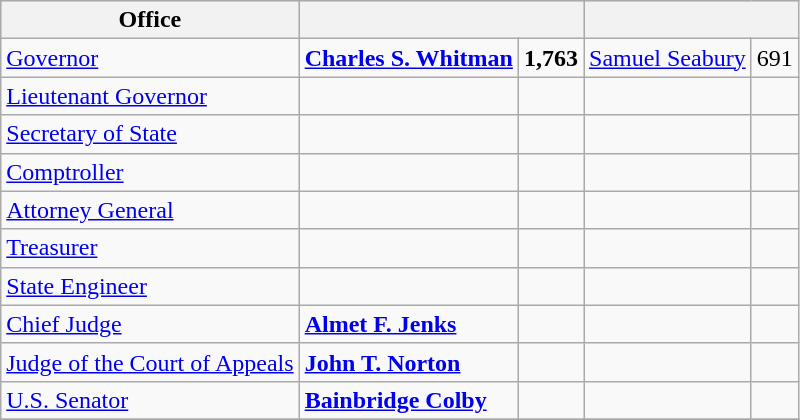<table class=wikitable>
<tr bgcolor=lightgrey>
<th>Office</th>
<th colspan="2"></th>
<th colspan="2"></th>
</tr>
<tr>
<td><a href='#'>Governor</a></td>
<td><strong><a href='#'>Charles S. Whitman</a></strong></td>
<td align="right"><strong>1,763</strong></td>
<td><a href='#'>Samuel Seabury</a></td>
<td align="right">691</td>
</tr>
<tr>
<td><a href='#'>Lieutenant Governor</a></td>
<td></td>
<td align="right"></td>
<td></td>
<td align="right"></td>
</tr>
<tr>
<td><a href='#'>Secretary of State</a></td>
<td></td>
<td align="right"></td>
<td></td>
<td align="right"></td>
</tr>
<tr>
<td><a href='#'>Comptroller</a></td>
<td></td>
<td align="right"></td>
<td></td>
<td align="right"></td>
</tr>
<tr>
<td><a href='#'>Attorney General</a></td>
<td></td>
<td align="right"></td>
<td></td>
<td align="right"></td>
</tr>
<tr>
<td><a href='#'>Treasurer</a></td>
<td></td>
<td align="right"></td>
<td></td>
<td align="right"></td>
</tr>
<tr>
<td><a href='#'>State Engineer</a></td>
<td></td>
<td align="right"></td>
<td></td>
<td align="right"></td>
</tr>
<tr>
<td><a href='#'>Chief Judge</a></td>
<td><strong><a href='#'>Almet F. Jenks</a></strong></td>
<td align="right"></td>
<td></td>
<td align="right"></td>
</tr>
<tr>
<td><a href='#'>Judge of the Court of Appeals</a></td>
<td><strong><a href='#'>John T. Norton</a></strong></td>
<td align="right"></td>
<td></td>
<td align="right"></td>
</tr>
<tr>
<td><a href='#'>U.S. Senator</a></td>
<td><strong><a href='#'>Bainbridge Colby</a></strong></td>
<td align="right"></td>
<td></td>
<td align="right"></td>
</tr>
<tr>
</tr>
</table>
